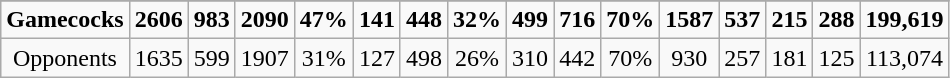<table class="wikitable sortable">
<tr>
</tr>
<tr style="text-align:center; font-weight:bold;">
<td>Gamecocks</td>
<td>2606</td>
<td>983</td>
<td>2090</td>
<td>47%</td>
<td>141</td>
<td>448</td>
<td>32%</td>
<td>499</td>
<td>716</td>
<td>70%</td>
<td>1587</td>
<td>537</td>
<td>215</td>
<td>288</td>
<td>199,619</td>
</tr>
<tr style="text-align:center;">
<td>Opponents</td>
<td>1635</td>
<td>599</td>
<td>1907</td>
<td>31%</td>
<td>127</td>
<td>498</td>
<td>26%</td>
<td>310</td>
<td>442</td>
<td>70%</td>
<td>930</td>
<td>257</td>
<td>181</td>
<td>125</td>
<td>113,074</td>
</tr>
</table>
